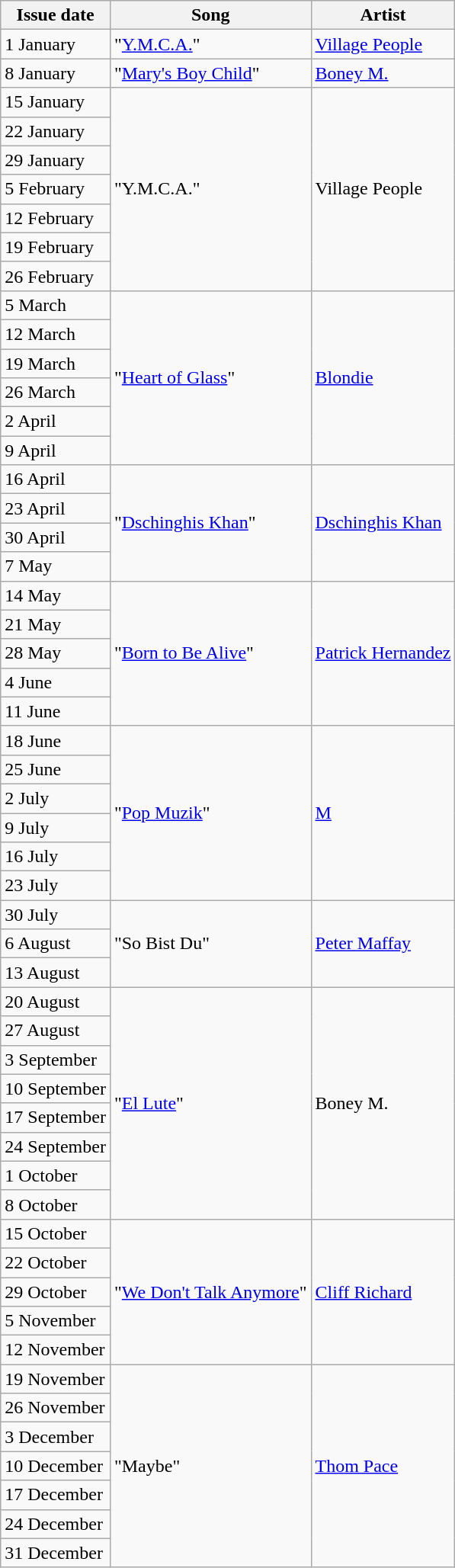<table class="sortable wikitable">
<tr>
<th>Issue date</th>
<th>Song</th>
<th>Artist</th>
</tr>
<tr>
<td>1 January</td>
<td>"<a href='#'>Y.M.C.A.</a>"</td>
<td><a href='#'>Village People</a></td>
</tr>
<tr>
<td>8 January</td>
<td>"<a href='#'>Mary's Boy Child</a>"</td>
<td><a href='#'>Boney M.</a></td>
</tr>
<tr>
<td>15 January</td>
<td rowspan="7">"Y.M.C.A."</td>
<td rowspan="7">Village People</td>
</tr>
<tr>
<td>22 January</td>
</tr>
<tr>
<td>29 January</td>
</tr>
<tr>
<td>5 February</td>
</tr>
<tr>
<td>12 February</td>
</tr>
<tr>
<td>19 February</td>
</tr>
<tr>
<td>26 February</td>
</tr>
<tr>
<td>5 March</td>
<td rowspan="6">"<a href='#'>Heart of Glass</a>"</td>
<td rowspan="6"><a href='#'>Blondie</a></td>
</tr>
<tr>
<td>12 March</td>
</tr>
<tr>
<td>19 March</td>
</tr>
<tr>
<td>26 March</td>
</tr>
<tr>
<td>2 April</td>
</tr>
<tr>
<td>9 April</td>
</tr>
<tr>
<td>16 April</td>
<td rowspan="4">"<a href='#'>Dschinghis Khan</a>"</td>
<td rowspan="4"><a href='#'>Dschinghis Khan</a></td>
</tr>
<tr>
<td>23 April</td>
</tr>
<tr>
<td>30 April</td>
</tr>
<tr>
<td>7 May</td>
</tr>
<tr>
<td>14 May</td>
<td rowspan="5">"<a href='#'>Born to Be Alive</a>"</td>
<td rowspan="5"><a href='#'>Patrick Hernandez</a></td>
</tr>
<tr>
<td>21 May</td>
</tr>
<tr>
<td>28 May</td>
</tr>
<tr>
<td>4 June</td>
</tr>
<tr>
<td>11 June</td>
</tr>
<tr>
<td>18 June</td>
<td rowspan="6">"<a href='#'>Pop Muzik</a>"</td>
<td rowspan="6"><a href='#'>M</a></td>
</tr>
<tr>
<td>25 June</td>
</tr>
<tr>
<td>2 July</td>
</tr>
<tr>
<td>9 July</td>
</tr>
<tr>
<td>16 July</td>
</tr>
<tr>
<td>23 July</td>
</tr>
<tr>
<td>30 July</td>
<td rowspan="3">"So Bist Du"</td>
<td rowspan="3"><a href='#'>Peter Maffay</a></td>
</tr>
<tr>
<td>6 August</td>
</tr>
<tr>
<td>13 August</td>
</tr>
<tr>
<td>20 August</td>
<td rowspan="8">"<a href='#'>El Lute</a>"</td>
<td rowspan="8">Boney M.</td>
</tr>
<tr>
<td>27 August</td>
</tr>
<tr>
<td>3 September</td>
</tr>
<tr>
<td>10 September</td>
</tr>
<tr>
<td>17 September</td>
</tr>
<tr>
<td>24 September</td>
</tr>
<tr>
<td>1 October</td>
</tr>
<tr>
<td>8 October</td>
</tr>
<tr>
<td>15 October</td>
<td rowspan="5">"<a href='#'>We Don't Talk Anymore</a>"</td>
<td rowspan="5"><a href='#'>Cliff Richard</a></td>
</tr>
<tr>
<td>22 October</td>
</tr>
<tr>
<td>29 October</td>
</tr>
<tr>
<td>5 November</td>
</tr>
<tr>
<td>12 November</td>
</tr>
<tr>
<td>19 November</td>
<td rowspan="7">"Maybe"</td>
<td rowspan="7"><a href='#'>Thom Pace</a></td>
</tr>
<tr>
<td>26 November</td>
</tr>
<tr>
<td>3 December</td>
</tr>
<tr>
<td>10 December</td>
</tr>
<tr>
<td>17 December</td>
</tr>
<tr>
<td>24 December</td>
</tr>
<tr>
<td>31 December</td>
</tr>
</table>
